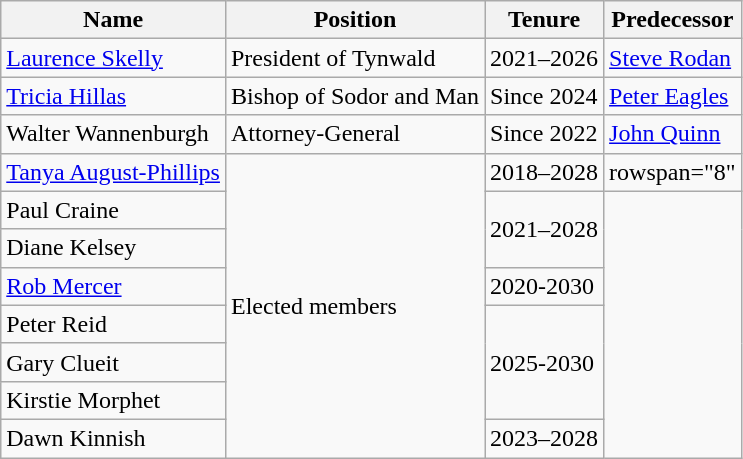<table class="wikitable">
<tr>
<th>Name</th>
<th>Position</th>
<th>Tenure</th>
<th>Predecessor</th>
</tr>
<tr>
<td><a href='#'>Laurence Skelly</a></td>
<td>President of Tynwald</td>
<td>2021–2026</td>
<td><a href='#'>Steve Rodan</a></td>
</tr>
<tr>
<td><a href='#'>Tricia Hillas</a></td>
<td>Bishop of Sodor and Man</td>
<td>Since 2024</td>
<td><a href='#'>Peter Eagles</a></td>
</tr>
<tr>
<td>Walter Wannenburgh</td>
<td>Attorney-General</td>
<td>Since 2022</td>
<td><a href='#'>John Quinn</a></td>
</tr>
<tr>
<td><a href='#'>Tanya August-Phillips</a></td>
<td rowspan=8>Elected members</td>
<td>2018–2028</td>
<td>rowspan="8"   </td>
</tr>
<tr>
<td>Paul Craine</td>
<td rowspan=2>2021–2028</td>
</tr>
<tr>
<td>Diane Kelsey</td>
</tr>
<tr>
<td><a href='#'>Rob Mercer</a></td>
<td>2020-2030</td>
</tr>
<tr>
<td>Peter Reid</td>
<td rowspan="3">2025-2030</td>
</tr>
<tr>
<td>Gary Clueit</td>
</tr>
<tr>
<td>Kirstie Morphet</td>
</tr>
<tr>
<td>Dawn Kinnish</td>
<td>2023–2028</td>
</tr>
</table>
